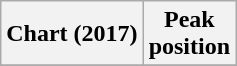<table class="wikitable plainrowheaders" style="text-align:center">
<tr>
<th scope="col">Chart (2017)</th>
<th scope="col">Peak<br>position</th>
</tr>
<tr>
</tr>
</table>
